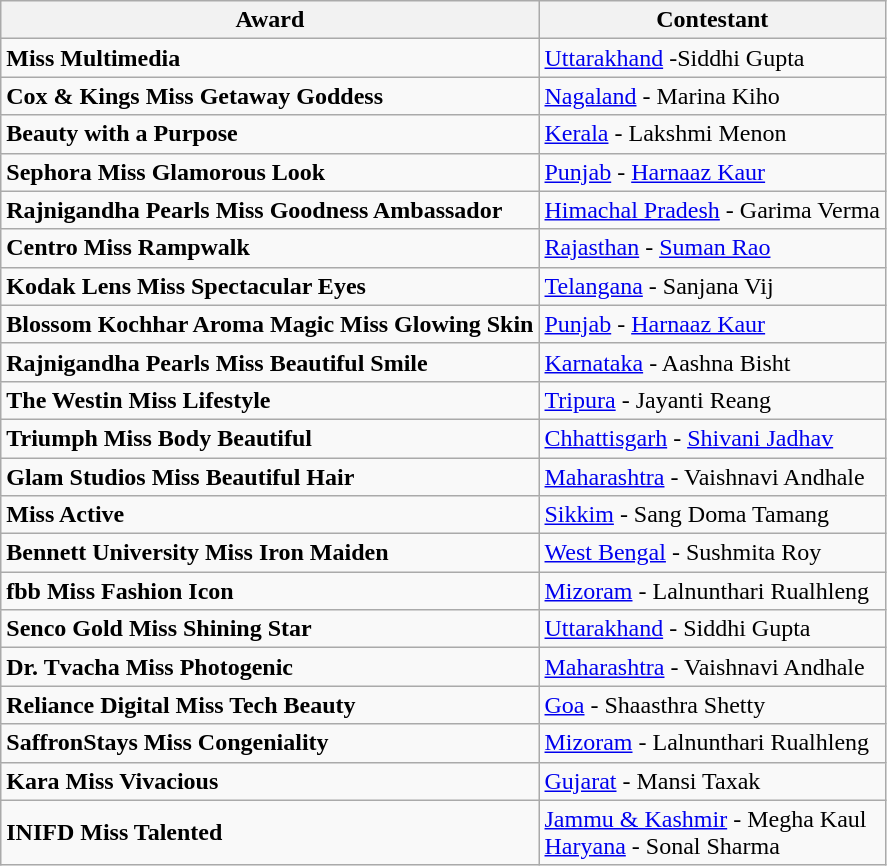<table class="wikitable">
<tr>
<th>Award</th>
<th>Contestant</th>
</tr>
<tr>
<td><strong>Miss Multimedia</strong></td>
<td><a href='#'>Uttarakhand</a> -Siddhi Gupta</td>
</tr>
<tr>
<td><strong>Cox & Kings Miss Getaway Goddess</strong></td>
<td><a href='#'>Nagaland</a> - Marina Kiho</td>
</tr>
<tr>
<td><strong>Beauty with a Purpose</strong></td>
<td><a href='#'>Kerala</a> - Lakshmi Menon</td>
</tr>
<tr>
<td><strong>Sephora Miss Glamorous Look</strong></td>
<td><a href='#'>Punjab</a> - <a href='#'>Harnaaz Kaur</a></td>
</tr>
<tr>
<td><strong>Rajnigandha Pearls Miss Goodness Ambassador</strong></td>
<td><a href='#'>Himachal Pradesh</a> - Garima Verma</td>
</tr>
<tr>
<td><strong>Centro Miss Rampwalk</strong></td>
<td><a href='#'>Rajasthan</a> - <a href='#'>Suman Rao</a></td>
</tr>
<tr>
<td><strong>Kodak Lens Miss Spectacular Eyes</strong></td>
<td><a href='#'>Telangana</a> - Sanjana Vij</td>
</tr>
<tr>
<td><strong>Blossom Kochhar Aroma Magic Miss Glowing Skin</strong></td>
<td><a href='#'>Punjab</a> - <a href='#'>Harnaaz Kaur</a></td>
</tr>
<tr>
<td><strong>Rajnigandha Pearls Miss Beautiful Smile</strong></td>
<td><a href='#'>Karnataka</a> - Aashna Bisht</td>
</tr>
<tr>
<td><strong>The Westin Miss Lifestyle</strong></td>
<td><a href='#'>Tripura</a> - Jayanti Reang</td>
</tr>
<tr>
<td><strong>Triumph Miss Body Beautiful</strong></td>
<td><a href='#'>Chhattisgarh</a> - <a href='#'>Shivani Jadhav</a></td>
</tr>
<tr>
<td><strong>Glam Studios Miss Beautiful Hair</strong></td>
<td><a href='#'>Maharashtra</a> - Vaishnavi Andhale</td>
</tr>
<tr>
<td><strong>Miss Active</strong></td>
<td><a href='#'>Sikkim</a> - Sang Doma Tamang</td>
</tr>
<tr>
<td><strong>Bennett University Miss Iron Maiden</strong></td>
<td><a href='#'>West Bengal</a> - Sushmita Roy</td>
</tr>
<tr>
<td><strong>fbb Miss Fashion Icon</strong></td>
<td><a href='#'>Mizoram</a> - Lalnunthari Rualhleng</td>
</tr>
<tr>
<td><strong>Senco Gold Miss Shining Star</strong></td>
<td><a href='#'>Uttarakhand</a> - Siddhi Gupta</td>
</tr>
<tr>
<td><strong>Dr. Tvacha Miss Photogenic</strong></td>
<td><a href='#'>Maharashtra</a> - Vaishnavi Andhale</td>
</tr>
<tr>
<td><strong>Reliance Digital Miss Tech Beauty</strong></td>
<td><a href='#'>Goa</a> - Shaasthra Shetty</td>
</tr>
<tr>
<td><strong>SaffronStays Miss Congeniality</strong></td>
<td><a href='#'>Mizoram</a> - Lalnunthari Rualhleng</td>
</tr>
<tr>
<td><strong>Kara Miss Vivacious</strong></td>
<td><a href='#'>Gujarat</a> - Mansi Taxak</td>
</tr>
<tr>
<td><strong>INIFD Miss Talented</strong></td>
<td><a href='#'>Jammu & Kashmir</a> - Megha Kaul<br> <a href='#'>Haryana</a> - Sonal Sharma</td>
</tr>
</table>
